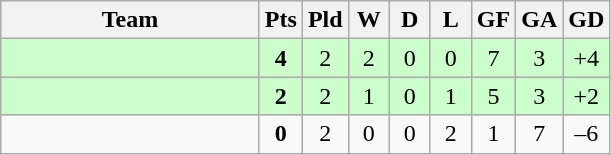<table class=wikitable style="text-align:center">
<tr>
<th width=165>Team</th>
<th width=20>Pts</th>
<th width=20>Pld</th>
<th width=20>W</th>
<th width=20>D</th>
<th width=20>L</th>
<th width=20>GF</th>
<th width=20>GA</th>
<th width=20>GD</th>
</tr>
<tr align=center style="background:#ccffcc;">
<td style="text-align:left;"></td>
<td><strong>4</strong></td>
<td>2</td>
<td>2</td>
<td>0</td>
<td>0</td>
<td>7</td>
<td>3</td>
<td>+4</td>
</tr>
<tr align=center style="background:#ccffcc;">
<td style="text-align:left;"></td>
<td><strong>2</strong></td>
<td>2</td>
<td>1</td>
<td>0</td>
<td>1</td>
<td>5</td>
<td>3</td>
<td>+2</td>
</tr>
<tr align=center>
<td style="text-align:left;"></td>
<td><strong>0</strong></td>
<td>2</td>
<td>0</td>
<td>0</td>
<td>2</td>
<td>1</td>
<td>7</td>
<td>–6</td>
</tr>
</table>
